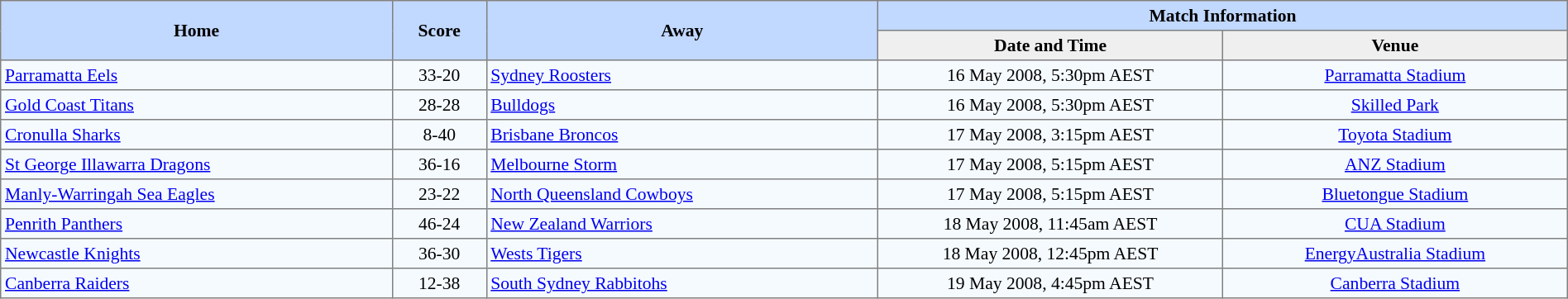<table border=1 style="border-collapse:collapse; font-size:90%;" cellpadding=3 cellspacing=0 width=100%>
<tr bgcolor=#C1D8FF>
<th rowspan=2 width=25%>Home</th>
<th rowspan=2 width=6%>Score</th>
<th rowspan=2 width=25%>Away</th>
<th colspan=6>Match Information</th>
</tr>
<tr bgcolor=#EFEFEF>
<th width=22%>Date and Time</th>
<th width=22%>Venue</th>
</tr>
<tr align=center bgcolor=#F5FAFF>
<td align=left> <a href='#'>Parramatta Eels</a></td>
<td>33-20</td>
<td align=left> <a href='#'>Sydney Roosters</a></td>
<td>16 May 2008, 5:30pm AEST</td>
<td><a href='#'>Parramatta Stadium</a></td>
</tr>
<tr align=center bgcolor=#F5FAFF>
<td align=left> <a href='#'>Gold Coast Titans</a></td>
<td>28-28</td>
<td align=left> <a href='#'>Bulldogs</a></td>
<td>16 May 2008, 5:30pm AEST</td>
<td><a href='#'>Skilled Park</a></td>
</tr>
<tr align=center bgcolor=#F5FAFF>
<td align=left> <a href='#'>Cronulla Sharks</a></td>
<td>8-40</td>
<td align=left> <a href='#'>Brisbane Broncos</a></td>
<td>17 May 2008, 3:15pm AEST</td>
<td><a href='#'>Toyota Stadium</a></td>
</tr>
<tr align=center bgcolor=#F5FAFF>
<td align=left> <a href='#'>St George Illawarra Dragons</a></td>
<td>36-16</td>
<td align=left> <a href='#'>Melbourne Storm</a></td>
<td>17 May 2008, 5:15pm AEST</td>
<td><a href='#'>ANZ Stadium</a></td>
</tr>
<tr align=center bgcolor=#F5FAFF>
<td align=left> <a href='#'>Manly-Warringah Sea Eagles</a></td>
<td>23-22</td>
<td align=left> <a href='#'>North Queensland Cowboys</a></td>
<td>17 May 2008, 5:15pm AEST</td>
<td><a href='#'>Bluetongue Stadium</a></td>
</tr>
<tr align=center bgcolor=#F5FAFF>
<td align=left> <a href='#'>Penrith Panthers</a></td>
<td>46-24</td>
<td align=left> <a href='#'>New Zealand Warriors</a></td>
<td>18 May 2008, 11:45am AEST</td>
<td><a href='#'>CUA Stadium</a></td>
</tr>
<tr align=center bgcolor=#F5FAFF>
<td align=left> <a href='#'>Newcastle Knights</a></td>
<td>36-30</td>
<td align=left> <a href='#'>Wests Tigers</a></td>
<td>18 May 2008, 12:45pm AEST</td>
<td><a href='#'>EnergyAustralia Stadium</a></td>
</tr>
<tr align=center bgcolor=#F5FAFF>
<td align=left> <a href='#'>Canberra Raiders</a></td>
<td>12-38</td>
<td align=left> <a href='#'>South Sydney Rabbitohs</a></td>
<td>19 May 2008, 4:45pm AEST</td>
<td><a href='#'>Canberra Stadium</a></td>
</tr>
</table>
